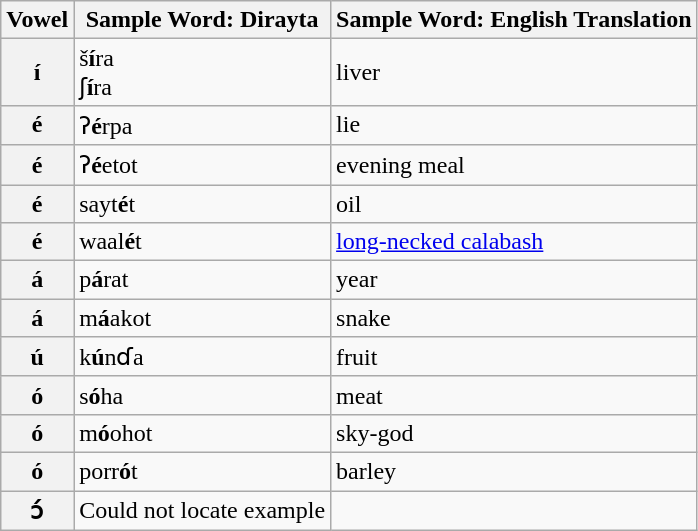<table class="wikitable">
<tr>
<th>Vowel</th>
<th>Sample Word: Dirayta</th>
<th>Sample Word: English Translation</th>
</tr>
<tr>
<th>í</th>
<td>š<strong>í</strong>ra<br>ʃ<strong>í</strong>ra</td>
<td>liver</td>
</tr>
<tr>
<th>é</th>
<td>ʔ<strong>é</strong>rpa</td>
<td>lie</td>
</tr>
<tr>
<th>é</th>
<td>ʔ<strong>é</strong>etot</td>
<td>evening meal</td>
</tr>
<tr>
<th>é</th>
<td>sayt<strong>é</strong>t</td>
<td>oil</td>
</tr>
<tr>
<th>é</th>
<td>waal<strong>é</strong>t</td>
<td><a href='#'>long-necked calabash</a></td>
</tr>
<tr>
<th>á</th>
<td>p<strong>á</strong>rat</td>
<td>year</td>
</tr>
<tr>
<th>á</th>
<td>m<strong>á</strong>akot</td>
<td>snake</td>
</tr>
<tr>
<th>ú</th>
<td>k<strong>ú</strong>nɗa</td>
<td>fruit</td>
</tr>
<tr>
<th>ó</th>
<td>s<strong>ó</strong>ha</td>
<td>meat</td>
</tr>
<tr>
<th>ó</th>
<td>m<strong>ó</strong>ohot</td>
<td>sky-god</td>
</tr>
<tr>
<th>ó</th>
<td>porr<strong>ó</strong>t</td>
<td>barley</td>
</tr>
<tr>
<th>ɔ́</th>
<td>Could not locate example</td>
<td></td>
</tr>
</table>
